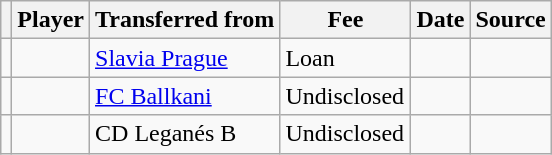<table class="wikitable plainrowheaders sortable">
<tr>
<th></th>
<th scope="col">Player</th>
<th>Transferred from</th>
<th style="width: 80px;">Fee</th>
<th scope="col">Date</th>
<th scope="col">Source</th>
</tr>
<tr>
<td align="center"></td>
<td></td>
<td> <a href='#'>Slavia Prague</a></td>
<td>Loan</td>
<td></td>
<td></td>
</tr>
<tr>
<td align="center"></td>
<td></td>
<td> <a href='#'>FC Ballkani</a></td>
<td>Undisclosed</td>
<td></td>
<td></td>
</tr>
<tr>
<td align="center"></td>
<td></td>
<td> CD Leganés B</td>
<td>Undisclosed</td>
<td></td>
<td></td>
</tr>
</table>
